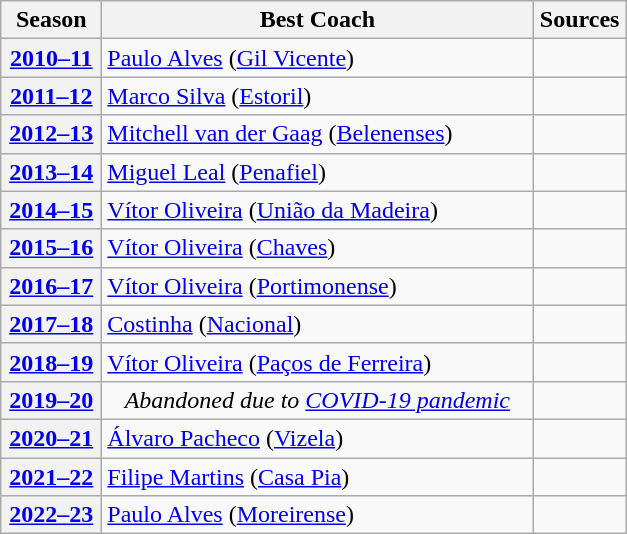<table class="wikitable" style="margin-right: 0;">
<tr text-align:center;">
<th style="width:60px;">Season</th>
<th style="width:280px;">Best Coach </th>
<th style="width:55px;">Sources</th>
</tr>
<tr>
<th><a href='#'>2010–11</a></th>
<td> <a href='#'>Paulo Alves</a> (<a href='#'>Gil Vicente</a>)</td>
<td align="center"></td>
</tr>
<tr>
<th><a href='#'>2011–12</a></th>
<td> <a href='#'>Marco Silva</a> (<a href='#'>Estoril</a>)</td>
<td align="center"></td>
</tr>
<tr>
<th><a href='#'>2012–13</a></th>
<td> <a href='#'>Mitchell van der Gaag</a> (<a href='#'>Belenenses</a>)</td>
<td align="center"></td>
</tr>
<tr>
<th><a href='#'>2013–14</a></th>
<td> <a href='#'>Miguel Leal</a> (<a href='#'>Penafiel</a>)</td>
<td align="center"></td>
</tr>
<tr>
<th><a href='#'>2014–15</a></th>
<td> <a href='#'>Vítor Oliveira</a> (<a href='#'>União da Madeira</a>)</td>
<td align="center"></td>
</tr>
<tr>
<th><a href='#'>2015–16</a></th>
<td> <a href='#'>Vítor Oliveira</a> (<a href='#'>Chaves</a>)</td>
<td align="center"></td>
</tr>
<tr>
<th><a href='#'>2016–17</a></th>
<td> <a href='#'>Vítor Oliveira</a> (<a href='#'>Portimonense</a>)</td>
<td align="center"></td>
</tr>
<tr>
<th><a href='#'>2017–18</a></th>
<td> <a href='#'>Costinha</a> (<a href='#'>Nacional</a>)</td>
<td align="center"></td>
</tr>
<tr>
<th><a href='#'>2018–19</a></th>
<td> <a href='#'>Vítor Oliveira</a> (<a href='#'>Paços de Ferreira</a>)</td>
<td align="center"></td>
</tr>
<tr>
<th><a href='#'>2019–20</a></th>
<td align=center><em>Abandoned due to <a href='#'>COVID-19 pandemic</a></em></td>
<td align="center"></td>
</tr>
<tr>
<th><a href='#'>2020–21</a></th>
<td> <a href='#'>Álvaro Pacheco</a> (<a href='#'>Vizela</a>)</td>
<td align="center"></td>
</tr>
<tr>
<th><a href='#'>2021–22</a></th>
<td> <a href='#'>Filipe Martins</a> (<a href='#'>Casa Pia</a>)</td>
<td align="center"></td>
</tr>
<tr>
<th><a href='#'>2022–23</a></th>
<td> <a href='#'>Paulo Alves</a> (<a href='#'>Moreirense</a>)</td>
<td align="center"></td>
</tr>
</table>
